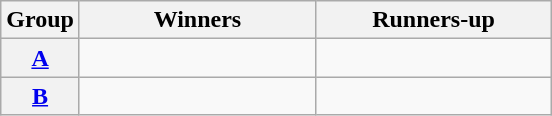<table class=wikitable>
<tr>
<th>Group</th>
<th width=150>Winners</th>
<th width=150>Runners-up</th>
</tr>
<tr>
<th><a href='#'>A</a></th>
<td></td>
<td></td>
</tr>
<tr>
<th><a href='#'>B</a></th>
<td></td>
<td></td>
</tr>
</table>
